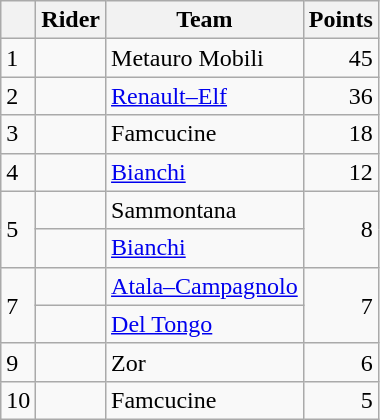<table class="wikitable">
<tr>
<th></th>
<th>Rider</th>
<th>Team</th>
<th>Points</th>
</tr>
<tr>
<td>1</td>
<td></td>
<td>Metauro Mobili</td>
<td align=right>45</td>
</tr>
<tr>
<td>2</td>
<td></td>
<td><a href='#'>Renault–Elf</a></td>
<td align=right>36</td>
</tr>
<tr>
<td>3</td>
<td> </td>
<td>Famcucine</td>
<td align=right>18</td>
</tr>
<tr>
<td>4</td>
<td></td>
<td><a href='#'>Bianchi</a></td>
<td align=right>12</td>
</tr>
<tr>
<td rowspan="2">5</td>
<td></td>
<td>Sammontana</td>
<td align=right rowspan="2">8</td>
</tr>
<tr>
<td></td>
<td><a href='#'>Bianchi</a></td>
</tr>
<tr>
<td rowspan="2">7</td>
<td></td>
<td><a href='#'>Atala–Campagnolo</a></td>
<td align=right rowspan="2">7</td>
</tr>
<tr>
<td></td>
<td><a href='#'>Del Tongo</a></td>
</tr>
<tr>
<td>9</td>
<td></td>
<td>Zor</td>
<td align=right>6</td>
</tr>
<tr>
<td>10</td>
<td></td>
<td>Famcucine</td>
<td align=right>5</td>
</tr>
</table>
